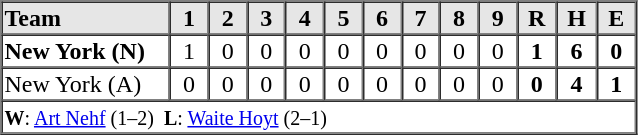<table border=1 cellspacing=0 width=425 style="margin-left:3em;">
<tr style="text-align:center; background-color:#e6e6e6;">
<th align=left width=125>Team</th>
<th width=25>1</th>
<th width=25>2</th>
<th width=25>3</th>
<th width=25>4</th>
<th width=25>5</th>
<th width=25>6</th>
<th width=25>7</th>
<th width=25>8</th>
<th width=25>9</th>
<th width=25>R</th>
<th width=25>H</th>
<th width=25>E</th>
</tr>
<tr style="text-align:center;">
<td align=left><strong>New York (N)</strong></td>
<td>1</td>
<td>0</td>
<td>0</td>
<td>0</td>
<td>0</td>
<td>0</td>
<td>0</td>
<td>0</td>
<td>0</td>
<td><strong>1</strong></td>
<td><strong>6</strong></td>
<td><strong>0</strong></td>
</tr>
<tr style="text-align:center;">
<td align=left>New York (A)</td>
<td>0</td>
<td>0</td>
<td>0</td>
<td>0</td>
<td>0</td>
<td>0</td>
<td>0</td>
<td>0</td>
<td>0</td>
<td><strong>0</strong></td>
<td><strong>4</strong></td>
<td><strong>1</strong></td>
</tr>
<tr style="text-align:left;">
<td colspan=13><small><strong>W</strong>: <a href='#'>Art Nehf</a> (1–2)  <strong>L</strong>: <a href='#'>Waite Hoyt</a> (2–1)</small></td>
</tr>
</table>
